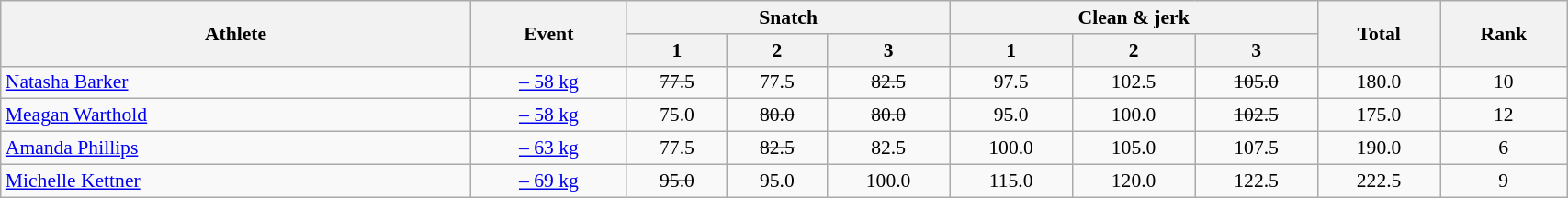<table class=wikitable style="font-size:90%" width="90%">
<tr>
<th rowspan="2">Athlete</th>
<th rowspan="2">Event</th>
<th colspan="3">Snatch</th>
<th colspan="3">Clean & jerk</th>
<th rowspan="2">Total</th>
<th rowspan="2">Rank</th>
</tr>
<tr>
<th>1</th>
<th>2</th>
<th>3</th>
<th>1</th>
<th>2</th>
<th>3</th>
</tr>
<tr>
<td width=30%><a href='#'>Natasha Barker</a></td>
<td align=center><a href='#'>– 58 kg</a></td>
<td align=center><s>77.5</s></td>
<td align=center>77.5</td>
<td align=center><s>82.5</s></td>
<td align=center>97.5</td>
<td align=center>102.5</td>
<td align=center><s>105.0</s></td>
<td align=center>180.0</td>
<td align=center>10</td>
</tr>
<tr>
<td width=30%><a href='#'>Meagan Warthold</a></td>
<td align=center><a href='#'>– 58 kg</a></td>
<td align=center>75.0</td>
<td align=center><s>80.0</s></td>
<td align=center><s>80.0</s></td>
<td align=center>95.0</td>
<td align=center>100.0</td>
<td align=center><s>102.5</s></td>
<td align=center>175.0</td>
<td align=center>12</td>
</tr>
<tr>
<td width=30%><a href='#'>Amanda Phillips</a></td>
<td align=center><a href='#'>– 63 kg</a></td>
<td align=center>77.5</td>
<td align=center><s>82.5</s></td>
<td align=center>82.5</td>
<td align=center>100.0</td>
<td align=center>105.0</td>
<td align=center>107.5</td>
<td align=center>190.0</td>
<td align=center>6</td>
</tr>
<tr>
<td width=30%><a href='#'>Michelle Kettner</a></td>
<td align=center><a href='#'>– 69 kg</a></td>
<td align=center><s>95.0</s></td>
<td align=center>95.0</td>
<td align=center>100.0</td>
<td align=center>115.0</td>
<td align=center>120.0</td>
<td align=center>122.5</td>
<td align=center>222.5</td>
<td align=center>9</td>
</tr>
</table>
